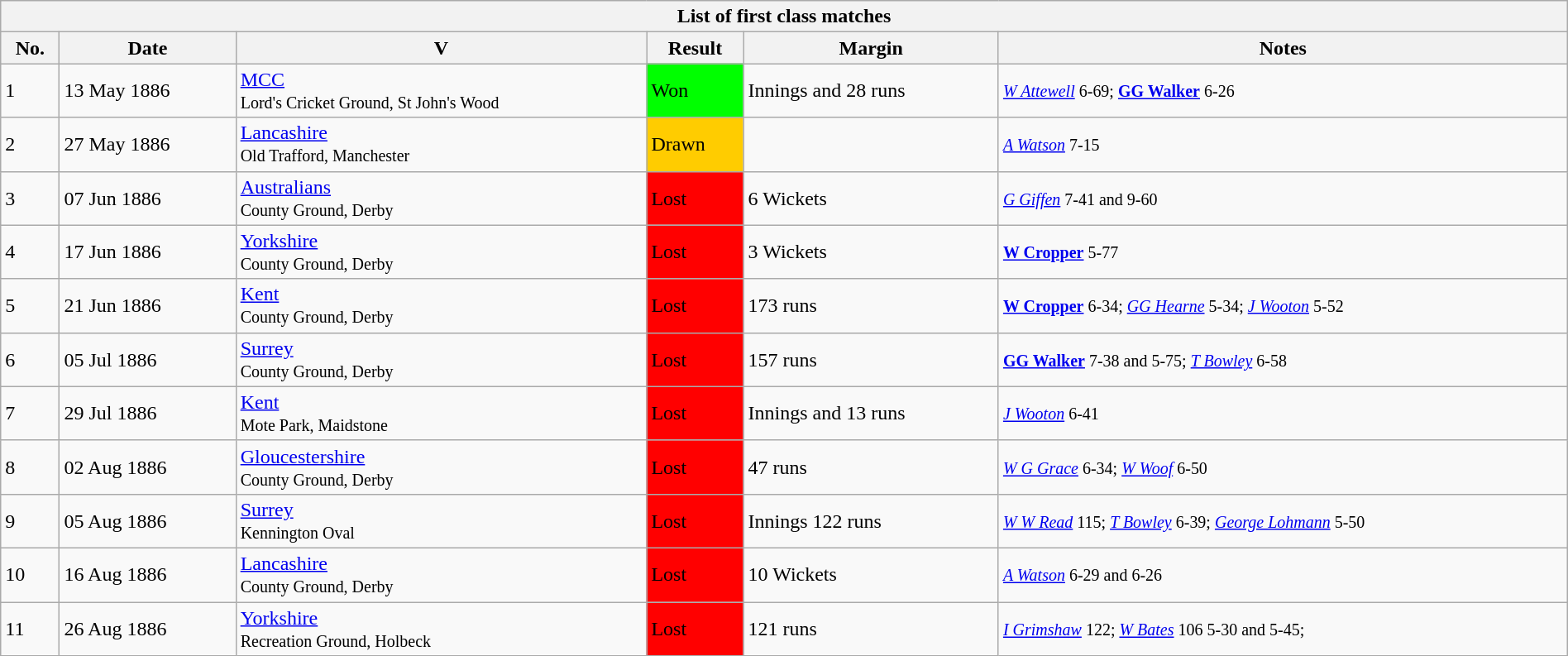<table class="wikitable" width="100%">
<tr>
<th bgcolor="#efefef" colspan=6>List of first class matches</th>
</tr>
<tr bgcolor="#efefef">
<th>No.</th>
<th>Date</th>
<th>V</th>
<th>Result</th>
<th>Margin</th>
<th>Notes</th>
</tr>
<tr>
<td>1</td>
<td>13 May 1886 </td>
<td><a href='#'>MCC</a><br><small> Lord's Cricket Ground, St John's Wood </small></td>
<td bgcolor="#00FF00">Won</td>
<td>Innings and 28 runs</td>
<td><small> <em><a href='#'>W Attewell</a></em> 6-69; <strong><a href='#'>GG Walker</a></strong> 6-26</small></td>
</tr>
<tr>
<td>2</td>
<td>27 May 1886 </td>
<td><a href='#'>Lancashire</a> <br><small> Old Trafford, Manchester </small></td>
<td bgcolor="#FFCC00">Drawn</td>
<td></td>
<td><small> <em><a href='#'>A Watson</a></em> 7-15</small></td>
</tr>
<tr>
<td>3</td>
<td>07 Jun 1886 </td>
<td><a href='#'>Australians</a> <br><small> County Ground, Derby </small></td>
<td bgcolor="#FF0000">Lost</td>
<td>6 Wickets</td>
<td><small><em><a href='#'>G Giffen</a></em> 7-41 and 9-60</small></td>
</tr>
<tr>
<td>4</td>
<td>17 Jun 1886 </td>
<td><a href='#'>Yorkshire</a> <br><small> County Ground, Derby </small></td>
<td bgcolor="#FF0000">Lost</td>
<td>3 Wickets</td>
<td><small> <strong><a href='#'>W Cropper</a></strong> 5-77</small></td>
</tr>
<tr>
<td>5</td>
<td>21 Jun 1886 </td>
<td><a href='#'>Kent</a> <br><small> County Ground, Derby </small></td>
<td bgcolor="#FF0000">Lost</td>
<td>173 runs</td>
<td><small><strong><a href='#'>W Cropper</a></strong> 6-34; <em><a href='#'>GG Hearne</a></em> 5-34; <em><a href='#'>J Wooton</a></em> 5-52</small></td>
</tr>
<tr>
<td>6</td>
<td>05 Jul 1886 </td>
<td><a href='#'>Surrey</a> <br><small> County Ground, Derby </small></td>
<td bgcolor="#FF0000">Lost</td>
<td>157 runs</td>
<td><small><strong><a href='#'>GG Walker</a></strong> 7-38 and 5-75; <em><a href='#'>T Bowley</a></em> 6-58 </small></td>
</tr>
<tr>
<td>7</td>
<td>29 Jul 1886 </td>
<td><a href='#'>Kent</a><br><small> Mote Park, Maidstone </small></td>
<td bgcolor="#FF0000">Lost</td>
<td>Innings and 13 runs</td>
<td><small><em><a href='#'>J Wooton</a></em> 6-41</small></td>
</tr>
<tr>
<td>8</td>
<td>02 Aug 1886 </td>
<td><a href='#'>Gloucestershire</a><br><small> County Ground, Derby </small></td>
<td bgcolor="#FF0000">Lost</td>
<td>47 runs</td>
<td><small> <em><a href='#'>W G Grace</a></em> 6-34; <em><a href='#'>W Woof</a></em> 6-50</small></td>
</tr>
<tr>
<td>9</td>
<td>05 Aug 1886 </td>
<td><a href='#'>Surrey</a><br><small>Kennington Oval </small></td>
<td bgcolor="#FF0000">Lost</td>
<td>Innings 122 runs</td>
<td><small> <em><a href='#'>W W Read</a></em> 115; <em><a href='#'>T Bowley</a></em> 6-39; <em><a href='#'>George Lohmann</a></em> 5-50</small></td>
</tr>
<tr>
<td>10</td>
<td>16 Aug 1886 </td>
<td><a href='#'>Lancashire</a>  <br><small> County Ground, Derby </small></td>
<td bgcolor="#FF0000">Lost</td>
<td>10 Wickets</td>
<td><small><em><a href='#'>A Watson</a></em> 6-29 and 6-26</small></td>
</tr>
<tr>
<td>11</td>
<td>26 Aug 1886 </td>
<td><a href='#'>Yorkshire</a> <br><small> Recreation Ground, Holbeck </small></td>
<td bgcolor="#FF0000">Lost</td>
<td>121 runs</td>
<td><small> <em><a href='#'>I Grimshaw</a></em> 122; <em><a href='#'>W Bates</a></em> 106  5-30 and 5-45; </small></td>
</tr>
</table>
